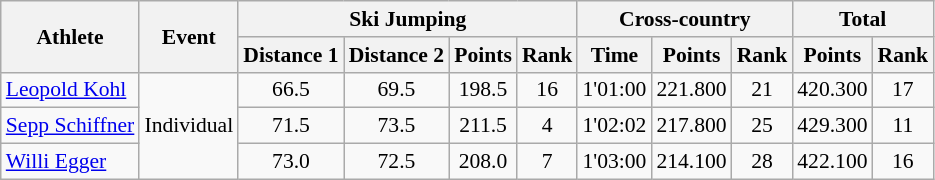<table class="wikitable" style="font-size:90%">
<tr>
<th rowspan="2">Athlete</th>
<th rowspan="2">Event</th>
<th colspan="4">Ski Jumping</th>
<th colspan="3">Cross-country</th>
<th colspan="2">Total</th>
</tr>
<tr>
<th>Distance 1</th>
<th>Distance 2</th>
<th>Points</th>
<th>Rank</th>
<th>Time</th>
<th>Points</th>
<th>Rank</th>
<th>Points</th>
<th>Rank</th>
</tr>
<tr>
<td><a href='#'>Leopold Kohl</a></td>
<td rowspan="4">Individual</td>
<td align="center">66.5</td>
<td align="center">69.5</td>
<td align="center">198.5</td>
<td align="center">16</td>
<td align="center">1'01:00</td>
<td align="center">221.800</td>
<td align="center">21</td>
<td align="center">420.300</td>
<td align="center">17</td>
</tr>
<tr>
<td><a href='#'>Sepp Schiffner</a></td>
<td align="center">71.5</td>
<td align="center">73.5</td>
<td align="center">211.5</td>
<td align="center">4</td>
<td align="center">1'02:02</td>
<td align="center">217.800</td>
<td align="center">25</td>
<td align="center">429.300</td>
<td align="center">11</td>
</tr>
<tr>
<td><a href='#'>Willi Egger</a></td>
<td align="center">73.0</td>
<td align="center">72.5</td>
<td align="center">208.0</td>
<td align="center">7</td>
<td align="center">1'03:00</td>
<td align="center">214.100</td>
<td align="center">28</td>
<td align="center">422.100</td>
<td align="center">16</td>
</tr>
</table>
